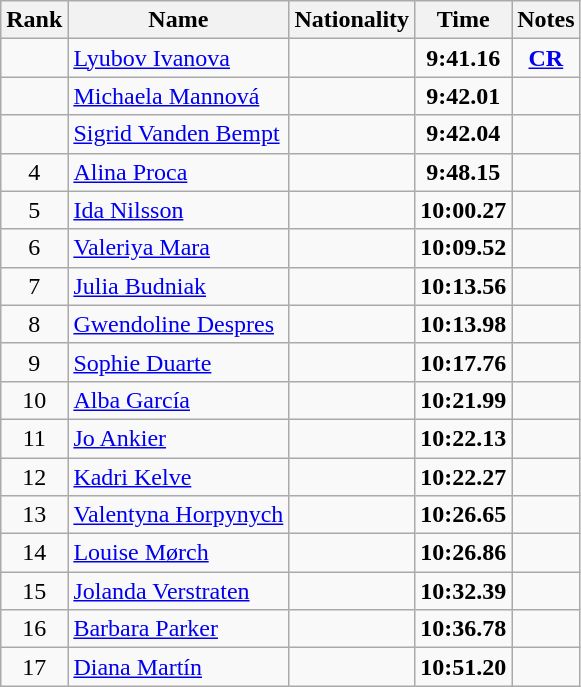<table class="wikitable sortable" style="text-align:center">
<tr>
<th>Rank</th>
<th>Name</th>
<th>Nationality</th>
<th>Time</th>
<th>Notes</th>
</tr>
<tr>
<td></td>
<td align=left><a href='#'>Lyubov Ivanova</a></td>
<td align=left></td>
<td><strong>9:41.16</strong></td>
<td><strong><a href='#'>CR</a></strong></td>
</tr>
<tr>
<td></td>
<td align=left><a href='#'>Michaela Mannová</a></td>
<td align=left></td>
<td><strong>9:42.01</strong></td>
<td></td>
</tr>
<tr>
<td></td>
<td align=left><a href='#'>Sigrid Vanden Bempt</a></td>
<td align=left></td>
<td><strong>9:42.04</strong></td>
<td></td>
</tr>
<tr>
<td>4</td>
<td align=left><a href='#'>Alina Proca</a></td>
<td align=left></td>
<td><strong>9:48.15</strong></td>
<td></td>
</tr>
<tr>
<td>5</td>
<td align=left><a href='#'>Ida Nilsson</a></td>
<td align=left></td>
<td><strong>10:00.27</strong></td>
<td></td>
</tr>
<tr>
<td>6</td>
<td align=left><a href='#'>Valeriya Mara</a></td>
<td align=left></td>
<td><strong>10:09.52</strong></td>
<td></td>
</tr>
<tr>
<td>7</td>
<td align=left><a href='#'>Julia Budniak</a></td>
<td align=left></td>
<td><strong>10:13.56</strong></td>
<td></td>
</tr>
<tr>
<td>8</td>
<td align=left><a href='#'>Gwendoline Despres</a></td>
<td align=left></td>
<td><strong>10:13.98</strong></td>
<td></td>
</tr>
<tr>
<td>9</td>
<td align=left><a href='#'>Sophie Duarte</a></td>
<td align=left></td>
<td><strong>10:17.76</strong></td>
<td></td>
</tr>
<tr>
<td>10</td>
<td align=left><a href='#'>Alba García</a></td>
<td align=left></td>
<td><strong>10:21.99</strong></td>
<td></td>
</tr>
<tr>
<td>11</td>
<td align=left><a href='#'>Jo Ankier</a></td>
<td align=left></td>
<td><strong>10:22.13</strong></td>
<td></td>
</tr>
<tr>
<td>12</td>
<td align=left><a href='#'>Kadri Kelve</a></td>
<td align=left></td>
<td><strong>10:22.27</strong></td>
<td></td>
</tr>
<tr>
<td>13</td>
<td align=left><a href='#'>Valentyna Horpynych</a></td>
<td align=left></td>
<td><strong>10:26.65</strong></td>
<td></td>
</tr>
<tr>
<td>14</td>
<td align=left><a href='#'>Louise Mørch</a></td>
<td align=left></td>
<td><strong>10:26.86</strong></td>
<td></td>
</tr>
<tr>
<td>15</td>
<td align=left><a href='#'>Jolanda Verstraten</a></td>
<td align=left></td>
<td><strong>10:32.39</strong></td>
<td></td>
</tr>
<tr>
<td>16</td>
<td align=left><a href='#'>Barbara Parker</a></td>
<td align=left></td>
<td><strong>10:36.78</strong></td>
<td></td>
</tr>
<tr>
<td>17</td>
<td align=left><a href='#'>Diana Martín</a></td>
<td align=left></td>
<td><strong>10:51.20</strong></td>
<td></td>
</tr>
</table>
